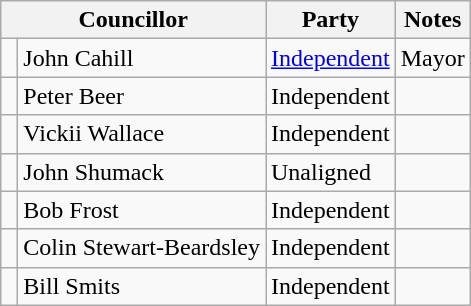<table class="wikitable">
<tr>
<th colspan="2">Councillor</th>
<th>Party</th>
<th>Notes</th>
</tr>
<tr>
<td> </td>
<td>John Cahill</td>
<td><a href='#'>Independent</a></td>
<td>Mayor</td>
</tr>
<tr>
<td> </td>
<td>Peter Beer</td>
<td>Independent</td>
<td></td>
</tr>
<tr>
<td> </td>
<td>Vickii Wallace</td>
<td>Independent</td>
<td></td>
</tr>
<tr>
<td> </td>
<td>John Shumack</td>
<td>Unaligned</td>
<td></td>
</tr>
<tr>
<td> </td>
<td>Bob Frost</td>
<td>Independent</td>
<td></td>
</tr>
<tr>
<td> </td>
<td>Colin Stewart-Beardsley</td>
<td>Independent</td>
<td></td>
</tr>
<tr>
<td> </td>
<td>Bill Smits</td>
<td>Independent</td>
<td></td>
</tr>
</table>
